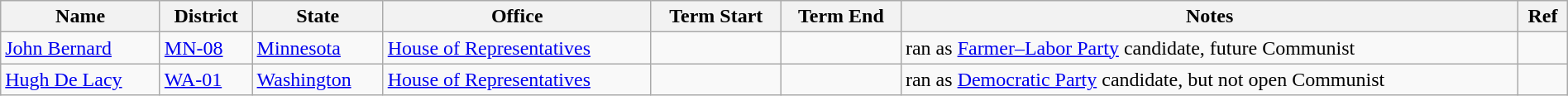<table class="wikitable sortable" width=100%>
<tr>
<th>Name</th>
<th>District</th>
<th>State</th>
<th>Office</th>
<th>Term Start</th>
<th>Term End</th>
<th>Notes</th>
<th>Ref</th>
</tr>
<tr>
<td><a href='#'>John Bernard</a></td>
<td><a href='#'>MN-08</a></td>
<td><a href='#'>Minnesota</a></td>
<td><a href='#'>House of Representatives</a></td>
<td></td>
<td></td>
<td>ran as <a href='#'>Farmer–Labor Party</a> candidate, future Communist</td>
<td></td>
</tr>
<tr>
<td><a href='#'>Hugh De Lacy</a></td>
<td><a href='#'>WA-01</a></td>
<td><a href='#'>Washington</a></td>
<td><a href='#'>House of Representatives</a></td>
<td></td>
<td></td>
<td>ran as <a href='#'>Democratic Party</a> candidate, but not open Communist</td>
<td></td>
</tr>
</table>
